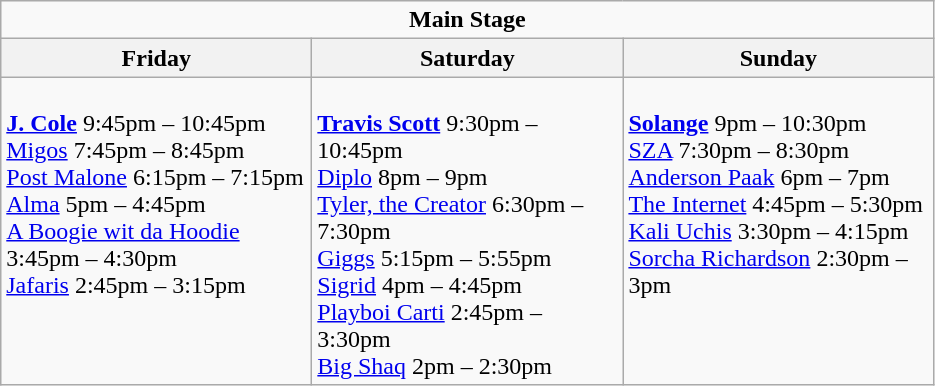<table class="wikitable">
<tr>
<td colspan="3" style="text-align:center;"><strong>Main Stage</strong></td>
</tr>
<tr>
<th>Friday</th>
<th>Saturday</th>
<th>Sunday</th>
</tr>
<tr>
<td style="text-align:left; vertical-align:top; width:200px;"><br><strong><a href='#'>J. Cole</a></strong> 9:45pm – 10:45pm
<br><a href='#'>Migos</a> 7:45pm – 8:45pm
<br><a href='#'>Post Malone</a> 6:15pm – 7:15pm
<br><a href='#'>Alma</a> 5pm – 4:45pm
<br><a href='#'>A Boogie wit da Hoodie</a> 3:45pm – 4:30pm
<br><a href='#'>Jafaris</a> 2:45pm – 3:15pm</td>
<td style="text-align:left; vertical-align:top; width:200px;"><br><strong><a href='#'>Travis Scott</a></strong> 9:30pm – 10:45pm
<br><a href='#'>Diplo</a> 8pm – 9pm
<br><a href='#'>Tyler, the Creator</a> 6:30pm – 7:30pm
<br><a href='#'>Giggs</a> 5:15pm – 5:55pm
<br><a href='#'>Sigrid</a> 4pm – 4:45pm
<br><a href='#'>Playboi Carti</a> 2:45pm – 3:30pm
<br><a href='#'>Big Shaq</a> 2pm – 2:30pm</td>
<td style="text-align:left; vertical-align:top; width:200px;"><br><strong><a href='#'>Solange</a></strong> 9pm – 10:30pm
<br><a href='#'>SZA</a> 7:30pm – 8:30pm
<br><a href='#'>Anderson Paak</a> 6pm – 7pm
<br><a href='#'>The Internet</a> 4:45pm – 5:30pm
<br><a href='#'>Kali Uchis</a> 3:30pm – 4:15pm
<br><a href='#'>Sorcha Richardson</a> 2:30pm – 3pm</td>
</tr>
</table>
